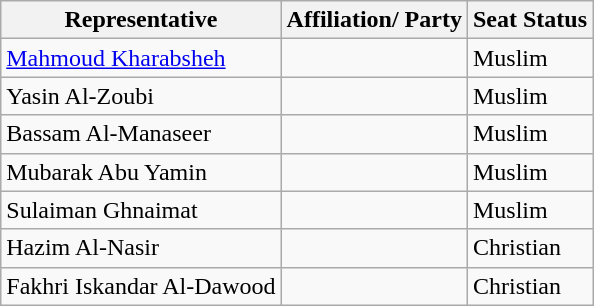<table class="wikitable">
<tr>
<th>Representative</th>
<th>Affiliation/ Party</th>
<th>Seat Status</th>
</tr>
<tr>
<td><a href='#'>Mahmoud Kharabsheh</a></td>
<td></td>
<td>Muslim</td>
</tr>
<tr>
<td>Yasin Al-Zoubi</td>
<td></td>
<td>Muslim</td>
</tr>
<tr>
<td>Bassam Al-Manaseer</td>
<td></td>
<td>Muslim</td>
</tr>
<tr>
<td>Mubarak Abu Yamin</td>
<td></td>
<td>Muslim</td>
</tr>
<tr>
<td>Sulaiman Ghnaimat</td>
<td></td>
<td>Muslim</td>
</tr>
<tr>
<td>Hazim Al-Nasir</td>
<td></td>
<td>Christian</td>
</tr>
<tr>
<td>Fakhri Iskandar Al-Dawood</td>
<td></td>
<td>Christian</td>
</tr>
</table>
